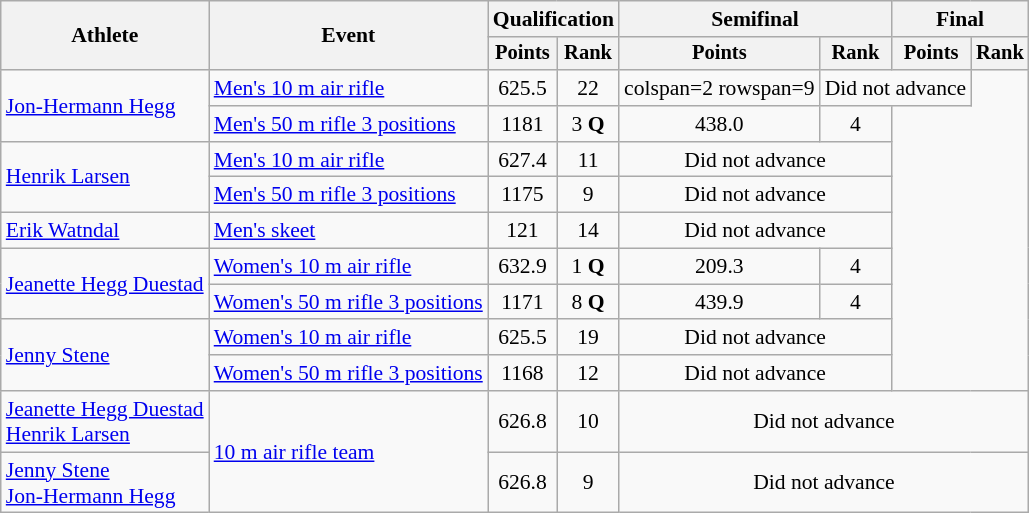<table class="wikitable" style="font-size:90%">
<tr>
<th rowspan="2">Athlete</th>
<th rowspan="2">Event</th>
<th colspan=2>Qualification</th>
<th colspan=2>Semifinal</th>
<th colspan=2>Final</th>
</tr>
<tr style="font-size:95%">
<th>Points</th>
<th>Rank</th>
<th>Points</th>
<th>Rank</th>
<th>Points</th>
<th>Rank</th>
</tr>
<tr align=center>
<td align=left rowspan=2><a href='#'>Jon-Hermann Hegg</a></td>
<td align=left><a href='#'>Men's 10 m air rifle</a></td>
<td>625.5</td>
<td>22</td>
<td>colspan=2 rowspan=9 </td>
<td colspan="2">Did not advance</td>
</tr>
<tr align=center>
<td align=left><a href='#'>Men's 50 m rifle 3 positions</a></td>
<td>1181</td>
<td>3 <strong>Q</strong></td>
<td>438.0</td>
<td>4</td>
</tr>
<tr align=center>
<td align=left rowspan=2><a href='#'>Henrik Larsen</a></td>
<td align=left><a href='#'>Men's 10 m air rifle</a></td>
<td>627.4</td>
<td>11</td>
<td colspan="2">Did not advance</td>
</tr>
<tr align=center>
<td align=left><a href='#'>Men's 50 m rifle 3 positions</a></td>
<td>1175</td>
<td>9</td>
<td colspan="2">Did not advance</td>
</tr>
<tr align=center>
<td align=left><a href='#'>Erik Watndal</a></td>
<td align=left><a href='#'>Men's skeet</a></td>
<td>121</td>
<td>14</td>
<td colspan=2>Did not advance</td>
</tr>
<tr align=center>
<td align=left rowspan=2><a href='#'>Jeanette Hegg Duestad</a></td>
<td align=left><a href='#'>Women's 10 m air rifle</a></td>
<td>632.9 </td>
<td>1 <strong>Q</strong></td>
<td>209.3</td>
<td>4</td>
</tr>
<tr align=center>
<td align=left><a href='#'>Women's 50 m rifle 3 positions</a></td>
<td>1171</td>
<td>8 <strong>Q</strong></td>
<td>439.9</td>
<td>4</td>
</tr>
<tr align=center>
<td align=left rowspan=2><a href='#'>Jenny Stene</a></td>
<td align=left><a href='#'>Women's 10 m air rifle</a></td>
<td>625.5</td>
<td>19</td>
<td colspan=2>Did not advance</td>
</tr>
<tr align=center>
<td align=left><a href='#'>Women's 50 m rifle 3 positions</a></td>
<td>1168</td>
<td>12</td>
<td colspan=2>Did not advance</td>
</tr>
<tr align=center>
<td align=left><a href='#'>Jeanette Hegg Duestad</a><br><a href='#'>Henrik Larsen</a></td>
<td align=left rowspan=2><a href='#'>10 m air rifle team</a></td>
<td>626.8</td>
<td>10</td>
<td colspan=4>Did not advance</td>
</tr>
<tr align=center>
<td align=left><a href='#'>Jenny Stene</a><br><a href='#'>Jon-Hermann Hegg</a></td>
<td>626.8</td>
<td>9</td>
<td colspan=4>Did not advance</td>
</tr>
</table>
